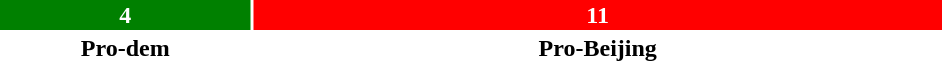<table style="width:50%; text-align:center;">
<tr style="color:white;">
<td style="background:green; width:26.67%;"><strong>4</strong></td>
<td style="background:red; width:73.33%;"><strong>11</strong></td>
</tr>
<tr>
<td><span><strong>Pro-dem</strong></span></td>
<td><span><strong>Pro-Beijing</strong></span></td>
</tr>
</table>
